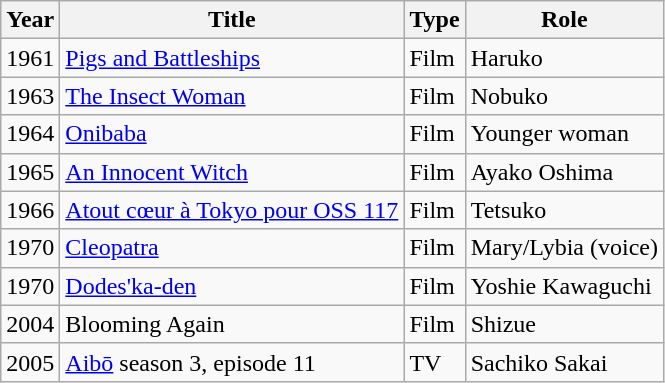<table class=wikitable>
<tr>
<th>Year</th>
<th>Title</th>
<th>Type</th>
<th>Role</th>
</tr>
<tr>
<td>1961</td>
<td><a href='#'>Pigs and Battleships</a></td>
<td>Film</td>
<td>Haruko</td>
</tr>
<tr>
<td>1963</td>
<td><a href='#'>The Insect Woman</a></td>
<td>Film</td>
<td>Nobuko</td>
</tr>
<tr>
<td>1964</td>
<td><a href='#'>Onibaba</a></td>
<td>Film</td>
<td>Younger woman</td>
</tr>
<tr>
<td>1965</td>
<td><a href='#'>An Innocent Witch</a></td>
<td>Film</td>
<td>Ayako Oshima</td>
</tr>
<tr>
<td>1966</td>
<td><a href='#'>Atout cœur à Tokyo pour OSS 117</a></td>
<td>Film</td>
<td>Tetsuko</td>
</tr>
<tr>
<td>1970</td>
<td><a href='#'>Cleopatra</a></td>
<td>Film</td>
<td>Mary/Lybia (voice)</td>
</tr>
<tr>
<td>1970</td>
<td><a href='#'>Dodes'ka-den</a></td>
<td>Film</td>
<td>Yoshie Kawaguchi</td>
</tr>
<tr>
<td>2004</td>
<td>Blooming Again</td>
<td>Film</td>
<td>Shizue</td>
</tr>
<tr>
<td>2005</td>
<td><a href='#'>Aibō</a> season 3, episode 11</td>
<td>TV</td>
<td>Sachiko Sakai</td>
</tr>
</table>
